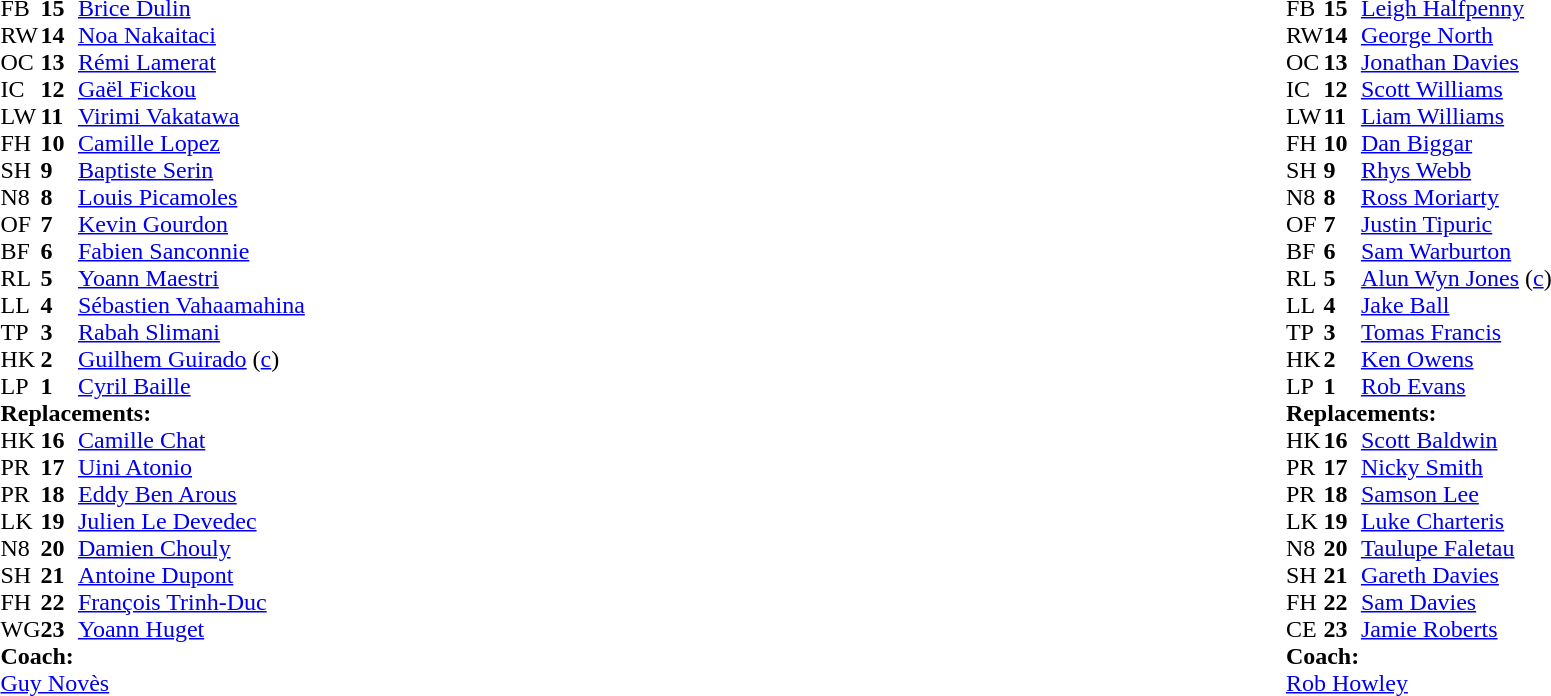<table style="width:100%">
<tr>
<td style="vertical-align:top; width:50%"><br><table cellspacing="0" cellpadding="0">
<tr>
<th width="25"></th>
<th width="25"></th>
</tr>
<tr>
<td>FB</td>
<td><strong>15</strong></td>
<td><a href='#'>Brice Dulin</a></td>
</tr>
<tr>
<td>RW</td>
<td><strong>14</strong></td>
<td><a href='#'>Noa Nakaitaci</a></td>
</tr>
<tr>
<td>OC</td>
<td><strong>13</strong></td>
<td><a href='#'>Rémi Lamerat</a></td>
<td></td>
<td></td>
<td></td>
<td></td>
</tr>
<tr>
<td>IC</td>
<td><strong>12</strong></td>
<td><a href='#'>Gaël Fickou</a></td>
</tr>
<tr>
<td>LW</td>
<td><strong>11</strong></td>
<td><a href='#'>Virimi Vakatawa</a></td>
<td></td>
<td></td>
</tr>
<tr>
<td>FH</td>
<td><strong>10</strong></td>
<td><a href='#'>Camille Lopez</a></td>
<td></td>
<td></td>
<td></td>
</tr>
<tr>
<td>SH</td>
<td><strong>9</strong></td>
<td><a href='#'>Baptiste Serin</a></td>
<td></td>
<td></td>
<td></td>
<td></td>
</tr>
<tr>
<td>N8</td>
<td><strong>8</strong></td>
<td><a href='#'>Louis Picamoles</a></td>
</tr>
<tr>
<td>OF</td>
<td><strong>7</strong></td>
<td><a href='#'>Kevin Gourdon</a></td>
</tr>
<tr>
<td>BF</td>
<td><strong>6</strong></td>
<td><a href='#'>Fabien Sanconnie</a></td>
<td></td>
<td></td>
</tr>
<tr>
<td>RL</td>
<td><strong>5</strong></td>
<td><a href='#'>Yoann Maestri</a></td>
</tr>
<tr>
<td>LL</td>
<td><strong>4</strong></td>
<td><a href='#'>Sébastien Vahaamahina</a></td>
<td></td>
<td></td>
</tr>
<tr>
<td>TP</td>
<td><strong>3</strong></td>
<td><a href='#'>Rabah Slimani</a></td>
<td></td>
<td></td>
<td></td>
</tr>
<tr>
<td>HK</td>
<td><strong>2</strong></td>
<td><a href='#'>Guilhem Guirado</a> (<a href='#'>c</a>)</td>
<td></td>
<td></td>
</tr>
<tr>
<td>LP</td>
<td><strong>1</strong></td>
<td><a href='#'>Cyril Baille</a></td>
<td></td>
<td></td>
</tr>
<tr>
<td colspan=3><strong>Replacements:</strong></td>
</tr>
<tr>
<td>HK</td>
<td><strong>16</strong></td>
<td><a href='#'>Camille Chat</a></td>
<td></td>
<td></td>
</tr>
<tr>
<td>PR</td>
<td><strong>17</strong></td>
<td><a href='#'>Uini Atonio</a></td>
<td></td>
<td></td>
<td></td>
</tr>
<tr>
<td>PR</td>
<td><strong>18</strong></td>
<td><a href='#'>Eddy Ben Arous</a></td>
<td></td>
<td></td>
</tr>
<tr>
<td>LK</td>
<td><strong>19</strong></td>
<td><a href='#'>Julien Le Devedec</a></td>
<td></td>
<td></td>
</tr>
<tr>
<td>N8</td>
<td><strong>20</strong></td>
<td><a href='#'>Damien Chouly</a></td>
<td></td>
<td></td>
</tr>
<tr>
<td>SH</td>
<td><strong>21</strong></td>
<td><a href='#'>Antoine Dupont</a></td>
<td></td>
<td></td>
<td></td>
<td></td>
</tr>
<tr>
<td>FH</td>
<td><strong>22</strong></td>
<td><a href='#'>François Trinh-Duc</a></td>
<td></td>
<td></td>
<td></td>
<td></td>
</tr>
<tr>
<td>WG</td>
<td><strong>23</strong></td>
<td><a href='#'>Yoann Huget</a></td>
<td></td>
<td></td>
</tr>
<tr>
<td colspan=3><strong>Coach:</strong></td>
</tr>
<tr>
<td colspan="4"> <a href='#'>Guy Novès</a></td>
</tr>
</table>
</td>
<td style="vertical-align:top"></td>
<td style="vertical-align:top; width:50%"><br><table cellspacing="0" cellpadding="0" style="margin:auto">
<tr>
<th width="25"></th>
<th width="25"></th>
</tr>
<tr>
<td>FB</td>
<td><strong>15</strong></td>
<td><a href='#'>Leigh Halfpenny</a></td>
<td></td>
<td></td>
<td></td>
<td></td>
</tr>
<tr>
<td>RW</td>
<td><strong>14</strong></td>
<td><a href='#'>George North</a></td>
</tr>
<tr>
<td>OC</td>
<td><strong>13</strong></td>
<td><a href='#'>Jonathan Davies</a></td>
</tr>
<tr>
<td>IC</td>
<td><strong>12</strong></td>
<td><a href='#'>Scott Williams</a></td>
<td></td>
<td></td>
</tr>
<tr>
<td>LW</td>
<td><strong>11</strong></td>
<td><a href='#'>Liam Williams</a></td>
</tr>
<tr>
<td>FH</td>
<td><strong>10</strong></td>
<td><a href='#'>Dan Biggar</a></td>
</tr>
<tr>
<td>SH</td>
<td><strong>9</strong></td>
<td><a href='#'>Rhys Webb</a></td>
</tr>
<tr>
<td>N8</td>
<td><strong>8</strong></td>
<td><a href='#'>Ross Moriarty</a></td>
<td></td>
<td></td>
<td></td>
</tr>
<tr>
<td>OF</td>
<td><strong>7</strong></td>
<td><a href='#'>Justin Tipuric</a></td>
</tr>
<tr>
<td>BF</td>
<td><strong>6</strong></td>
<td><a href='#'>Sam Warburton</a></td>
</tr>
<tr>
<td>RL</td>
<td><strong>5</strong></td>
<td><a href='#'>Alun Wyn Jones</a> (<a href='#'>c</a>)</td>
<td></td>
<td></td>
</tr>
<tr>
<td>LL</td>
<td><strong>4</strong></td>
<td><a href='#'>Jake Ball</a></td>
<td></td>
<td></td>
</tr>
<tr>
<td>TP</td>
<td><strong>3</strong></td>
<td><a href='#'>Tomas Francis</a></td>
<td></td>
<td></td>
<td></td>
<td></td>
</tr>
<tr>
<td>HK</td>
<td><strong>2</strong></td>
<td><a href='#'>Ken Owens</a></td>
</tr>
<tr>
<td>LP</td>
<td><strong>1</strong></td>
<td><a href='#'>Rob Evans</a></td>
<td></td>
<td></td>
</tr>
<tr>
<td colspan=3><strong>Replacements:</strong></td>
</tr>
<tr>
<td>HK</td>
<td><strong>16</strong></td>
<td><a href='#'>Scott Baldwin</a></td>
<td></td>
<td></td>
<td></td>
</tr>
<tr>
<td>PR</td>
<td><strong>17</strong></td>
<td><a href='#'>Nicky Smith</a></td>
<td></td>
<td></td>
</tr>
<tr>
<td>PR</td>
<td><strong>18</strong></td>
<td><a href='#'>Samson Lee</a></td>
<td></td>
<td></td>
</tr>
<tr>
<td>LK</td>
<td><strong>19</strong></td>
<td><a href='#'>Luke Charteris</a></td>
<td></td>
<td></td>
</tr>
<tr>
<td>N8</td>
<td><strong>20</strong></td>
<td><a href='#'>Taulupe Faletau</a></td>
<td></td>
<td></td>
</tr>
<tr>
<td>SH</td>
<td><strong>21</strong></td>
<td><a href='#'>Gareth Davies</a></td>
</tr>
<tr>
<td>FH</td>
<td><strong>22</strong></td>
<td><a href='#'>Sam Davies</a></td>
</tr>
<tr>
<td>CE</td>
<td><strong>23</strong></td>
<td><a href='#'>Jamie Roberts</a></td>
<td></td>
<td></td>
</tr>
<tr>
<td colspan=3><strong>Coach:</strong></td>
</tr>
<tr>
<td colspan="4"> <a href='#'>Rob Howley</a></td>
</tr>
</table>
</td>
</tr>
</table>
